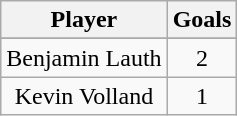<table class="wikitable" style="text-align:center;">
<tr>
<th>Player</th>
<th>Goals</th>
</tr>
<tr>
</tr>
<tr>
<td>Benjamin Lauth</td>
<td>2</td>
</tr>
<tr>
<td>Kevin Volland</td>
<td>1</td>
</tr>
</table>
